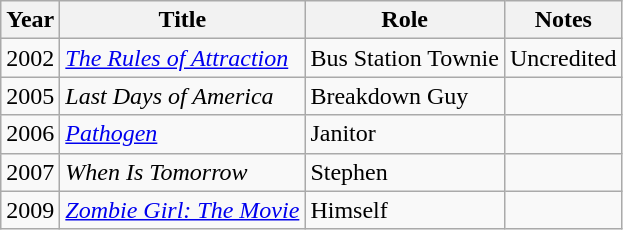<table class="wikitable">
<tr>
<th>Year</th>
<th>Title</th>
<th>Role</th>
<th>Notes</th>
</tr>
<tr>
<td>2002</td>
<td><em><a href='#'>The Rules of Attraction</a></em></td>
<td>Bus Station Townie</td>
<td>Uncredited</td>
</tr>
<tr>
<td>2005</td>
<td><em>Last Days of America</em></td>
<td>Breakdown Guy</td>
<td></td>
</tr>
<tr>
<td>2006</td>
<td><em><a href='#'>Pathogen</a></em></td>
<td>Janitor</td>
<td></td>
</tr>
<tr>
<td>2007</td>
<td><em>When Is Tomorrow</em></td>
<td>Stephen</td>
<td></td>
</tr>
<tr>
<td>2009</td>
<td><em><a href='#'>Zombie Girl: The Movie</a></em></td>
<td>Himself</td>
<td></td>
</tr>
</table>
